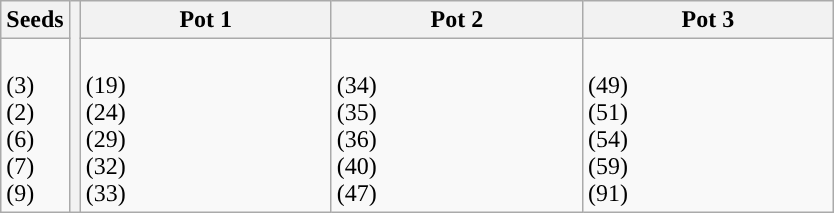<table class="wikitable">
<tr>
<th>Seeds</th>
<th rowspan=2></th>
<th width=160>Pot 1</th>
<th width=160>Pot 2</th>
<th width=160>Pot 3</th>
</tr>
<tr>
<td><br> (3) <br>
 (2) <br>
 (6) <br>
 (7) <br>
 (9) </td>
<td><br> (19)<br>
 (24)<br>
 (29)<br>
 (32)<br>
 (33)</td>
<td><br> (34)<br>
 (35)<br>
 (36)<br>
 (40)<br>
 (47)</td>
<td><br> (49)<br>
 (51)<br>
 (54)<br>
 (59)<br>
 (91)</td>
</tr>
</table>
